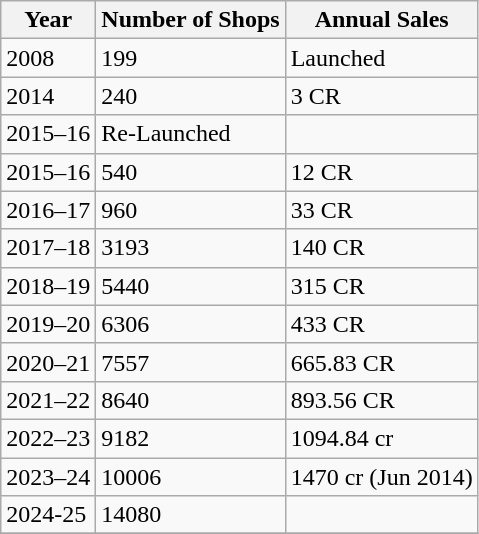<table class="wikitable">
<tr>
<th>Year</th>
<th>Number of Shops</th>
<th>Annual Sales</th>
</tr>
<tr>
<td>2008</td>
<td>199</td>
<td>Launched</td>
</tr>
<tr>
<td>2014</td>
<td>240</td>
<td>3 CR</td>
</tr>
<tr>
<td>2015–16</td>
<td>Re-Launched</td>
</tr>
<tr>
<td>2015–16</td>
<td>540</td>
<td>12 CR</td>
</tr>
<tr>
<td>2016–17</td>
<td>960</td>
<td>33 CR</td>
</tr>
<tr>
<td>2017–18</td>
<td>3193</td>
<td>140 CR</td>
</tr>
<tr>
<td>2018–19</td>
<td>5440</td>
<td>315 CR</td>
</tr>
<tr>
<td>2019–20</td>
<td>6306</td>
<td>433 CR</td>
</tr>
<tr>
<td>2020–21</td>
<td>7557</td>
<td>665.83 CR</td>
</tr>
<tr>
<td>2021–22</td>
<td>8640</td>
<td>893.56 CR</td>
</tr>
<tr>
<td>2022–23</td>
<td>9182</td>
<td>1094.84 cr</td>
</tr>
<tr>
<td>2023–24</td>
<td>10006</td>
<td>1470 cr (Jun 2014)</td>
</tr>
<tr>
<td>2024-25</td>
<td>14080</td>
<td></td>
</tr>
<tr>
</tr>
</table>
